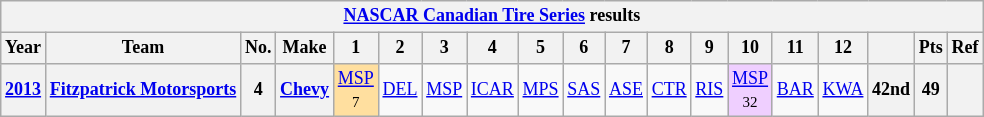<table class="wikitable" style="text-align:center; font-size:75%">
<tr>
<th colspan=19><a href='#'>NASCAR Canadian Tire Series</a> results</th>
</tr>
<tr>
<th>Year</th>
<th>Team</th>
<th>No.</th>
<th>Make</th>
<th>1</th>
<th>2</th>
<th>3</th>
<th>4</th>
<th>5</th>
<th>6</th>
<th>7</th>
<th>8</th>
<th>9</th>
<th>10</th>
<th>11</th>
<th>12</th>
<th></th>
<th>Pts</th>
<th>Ref</th>
</tr>
<tr>
<th><a href='#'>2013</a></th>
<th><a href='#'>Fitzpatrick Motorsports</a></th>
<th>4</th>
<th><a href='#'>Chevy</a></th>
<td style="background:#FFDF9F;"><a href='#'>MSP</a><br><small>7</small></td>
<td><a href='#'>DEL</a></td>
<td><a href='#'>MSP</a></td>
<td><a href='#'>ICAR</a></td>
<td><a href='#'>MPS</a></td>
<td><a href='#'>SAS</a></td>
<td><a href='#'>ASE</a></td>
<td><a href='#'>CTR</a></td>
<td><a href='#'>RIS</a></td>
<td style="background:#EFCFFF;"><a href='#'>MSP</a><br><small>32</small></td>
<td><a href='#'>BAR</a></td>
<td><a href='#'>KWA</a></td>
<th>42nd</th>
<th>49</th>
<th></th>
</tr>
</table>
